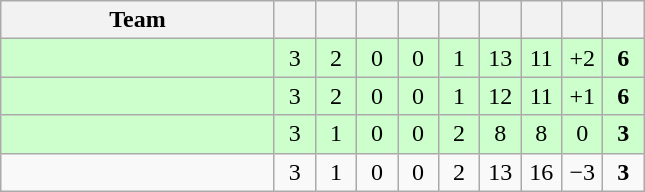<table class="wikitable" style="text-align: center;">
<tr>
<th width="175">Team</th>
<th width="20"></th>
<th width="20"></th>
<th width="20"></th>
<th width="20"></th>
<th width="20"></th>
<th width="20"></th>
<th width="20"></th>
<th width="20"></th>
<th width="20"></th>
</tr>
<tr bgcolor=#ccffcc>
<td align=left></td>
<td>3</td>
<td>2</td>
<td>0</td>
<td>0</td>
<td>1</td>
<td>13</td>
<td>11</td>
<td>+2</td>
<td><strong>6</strong></td>
</tr>
<tr bgcolor=#ccffcc>
<td align=left></td>
<td>3</td>
<td>2</td>
<td>0</td>
<td>0</td>
<td>1</td>
<td>12</td>
<td>11</td>
<td>+1</td>
<td><strong>6</strong></td>
</tr>
<tr bgcolor=#ccffcc>
<td align=left></td>
<td>3</td>
<td>1</td>
<td>0</td>
<td>0</td>
<td>2</td>
<td>8</td>
<td>8</td>
<td>0</td>
<td><strong>3</strong></td>
</tr>
<tr>
<td align=left></td>
<td>3</td>
<td>1</td>
<td>0</td>
<td>0</td>
<td>2</td>
<td>13</td>
<td>16</td>
<td>−3</td>
<td><strong>3</strong></td>
</tr>
</table>
